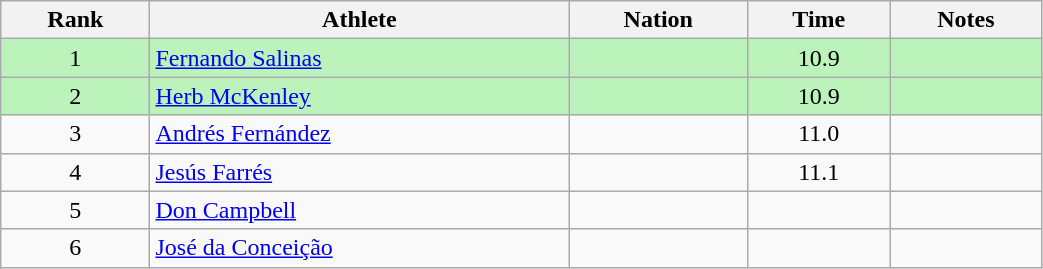<table class="wikitable sortable" style="text-align:center;width: 55%;">
<tr>
<th scope="col">Rank</th>
<th scope="col">Athlete</th>
<th scope="col">Nation</th>
<th scope="col">Time</th>
<th scope="col">Notes</th>
</tr>
<tr bgcolor="#bbf3bb">
<td>1</td>
<td align=left><a href='#'>Fernando Salinas</a></td>
<td align=left></td>
<td>10.9</td>
<td></td>
</tr>
<tr bgcolor="#bbf3bb">
<td>2</td>
<td align=left><a href='#'>Herb McKenley</a></td>
<td align=left></td>
<td>10.9</td>
<td></td>
</tr>
<tr>
<td>3</td>
<td align=left><a href='#'>Andrés Fernández</a></td>
<td align=left></td>
<td>11.0</td>
<td></td>
</tr>
<tr>
<td>4</td>
<td align=left><a href='#'>Jesús Farrés</a></td>
<td align=left></td>
<td>11.1</td>
<td></td>
</tr>
<tr>
<td>5</td>
<td align=left><a href='#'>Don Campbell</a></td>
<td align=left></td>
<td></td>
<td></td>
</tr>
<tr>
<td>6</td>
<td align=left><a href='#'>José da Conceição</a></td>
<td align=left></td>
<td></td>
<td></td>
</tr>
</table>
